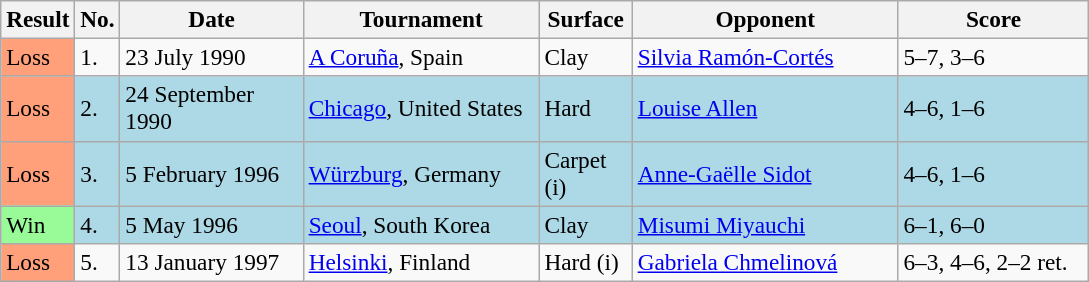<table class="sortable wikitable" style="font-size:97%;">
<tr>
<th>Result</th>
<th>No.</th>
<th width=115>Date</th>
<th width=150>Tournament</th>
<th width=55>Surface</th>
<th width=170>Opponent</th>
<th style="width:120px" class="unsortable">Score</th>
</tr>
<tr>
<td style="background:#ffa07a;">Loss</td>
<td>1.</td>
<td>23 July 1990</td>
<td><a href='#'>A Coruña</a>, Spain</td>
<td>Clay</td>
<td> <a href='#'>Silvia Ramón-Cortés</a></td>
<td>5–7, 3–6</td>
</tr>
<tr style="background:lightblue;">
<td style="background:#ffa07a;">Loss</td>
<td>2.</td>
<td>24 September 1990</td>
<td><a href='#'>Chicago</a>, United States</td>
<td>Hard</td>
<td> <a href='#'>Louise Allen</a></td>
<td>4–6, 1–6</td>
</tr>
<tr style="background:lightblue;">
<td style="background:#ffa07a;">Loss</td>
<td>3.</td>
<td>5 February 1996</td>
<td><a href='#'>Würzburg</a>, Germany</td>
<td>Carpet (i)</td>
<td> <a href='#'>Anne-Gaëlle Sidot</a></td>
<td>4–6, 1–6</td>
</tr>
<tr style="background:lightblue;">
<td style="background:#98fb98;">Win</td>
<td>4.</td>
<td>5 May 1996</td>
<td><a href='#'>Seoul</a>, South Korea</td>
<td>Clay</td>
<td> <a href='#'>Misumi Miyauchi</a></td>
<td>6–1, 6–0</td>
</tr>
<tr>
<td style="background:#ffa07a;">Loss</td>
<td>5.</td>
<td>13 January 1997</td>
<td><a href='#'>Helsinki</a>, Finland</td>
<td>Hard (i)</td>
<td> <a href='#'>Gabriela Chmelinová</a></td>
<td>6–3, 4–6, 2–2 ret.</td>
</tr>
</table>
